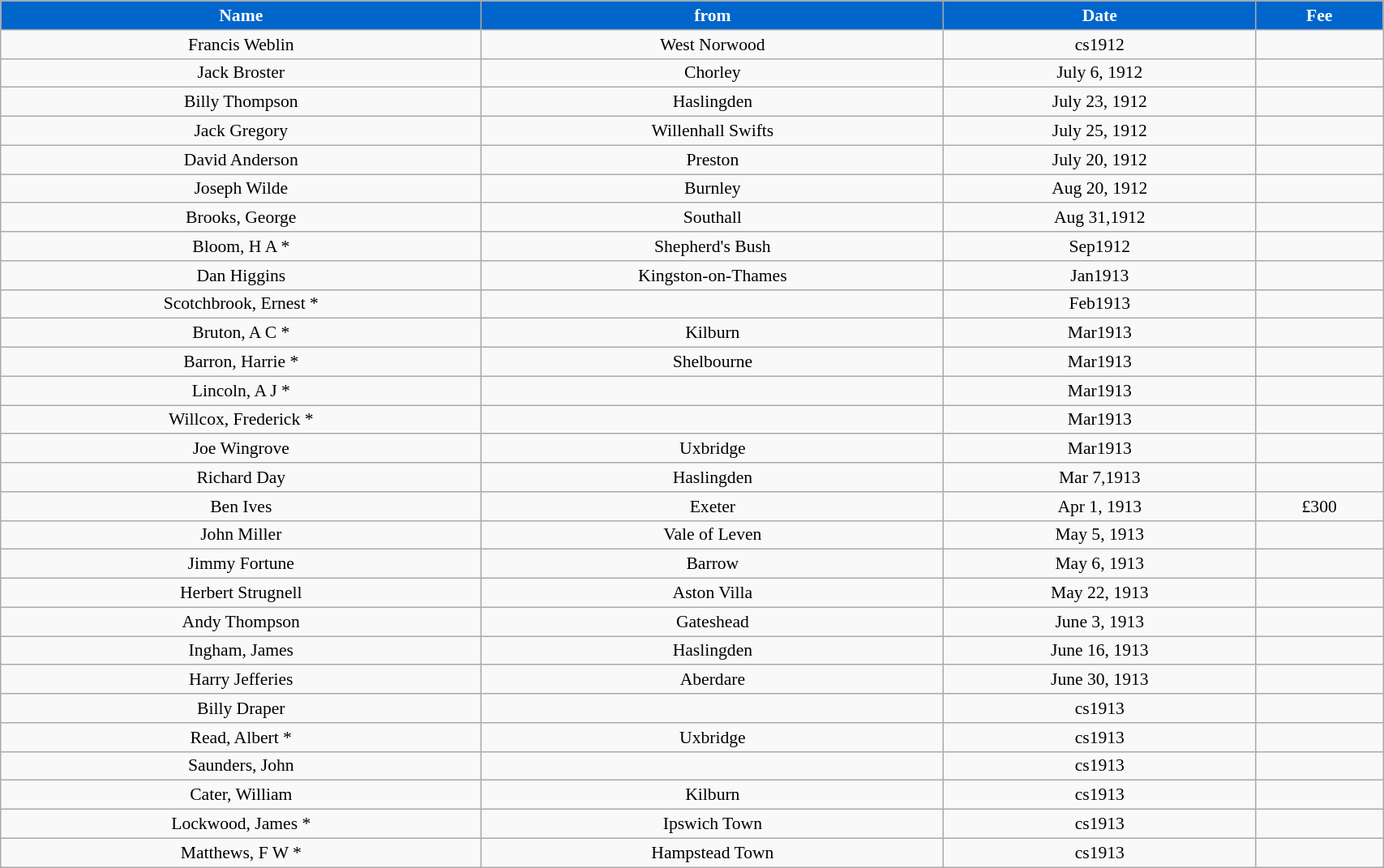<table class="wikitable" style="text-align:center; font-size:90%; width:90%;">
<tr>
<th style="background:#0066CC; color:#FFFFFF; text-align:center;"><strong>Name</strong></th>
<th style="background:#0066CC; color:#FFFFFF; text-align:center;">from</th>
<th style="background:#0066CC; color:#FFFFFF; text-align:center;">Date</th>
<th style="background:#0066CC; color:#FFFFFF; text-align:center;">Fee</th>
</tr>
<tr>
<td>Francis Weblin</td>
<td>West Norwood</td>
<td>cs1912</td>
<td></td>
</tr>
<tr>
<td>Jack Broster</td>
<td>Chorley</td>
<td>July 6, 1912</td>
<td></td>
</tr>
<tr>
<td>Billy Thompson</td>
<td>Haslingden</td>
<td>July 23, 1912</td>
<td></td>
</tr>
<tr>
<td>Jack Gregory</td>
<td>Willenhall Swifts</td>
<td>July 25, 1912</td>
<td></td>
</tr>
<tr>
<td>David Anderson</td>
<td>Preston</td>
<td>July 20, 1912</td>
<td></td>
</tr>
<tr>
<td>Joseph Wilde</td>
<td>Burnley</td>
<td>Aug 20, 1912</td>
<td></td>
</tr>
<tr>
<td>Brooks, George</td>
<td>Southall</td>
<td>Aug 31,1912</td>
<td></td>
</tr>
<tr>
<td>Bloom, H A *</td>
<td>Shepherd's Bush</td>
<td>Sep1912</td>
<td></td>
</tr>
<tr>
<td>Dan Higgins</td>
<td>Kingston-on-Thames</td>
<td>Jan1913</td>
<td></td>
</tr>
<tr>
<td>Scotchbrook, Ernest *</td>
<td></td>
<td>Feb1913</td>
<td></td>
</tr>
<tr>
<td>Bruton, A C *</td>
<td>Kilburn</td>
<td>Mar1913</td>
<td></td>
</tr>
<tr>
<td>Barron, Harrie *</td>
<td>Shelbourne</td>
<td>Mar1913</td>
<td></td>
</tr>
<tr>
<td>Lincoln, A J *</td>
<td></td>
<td>Mar1913</td>
<td></td>
</tr>
<tr>
<td>Willcox, Frederick *</td>
<td></td>
<td>Mar1913</td>
<td></td>
</tr>
<tr>
<td>Joe Wingrove</td>
<td>Uxbridge</td>
<td>Mar1913</td>
<td></td>
</tr>
<tr>
<td>Richard Day</td>
<td>Haslingden</td>
<td>Mar 7,1913</td>
<td></td>
</tr>
<tr>
<td>Ben Ives</td>
<td>Exeter</td>
<td>Apr 1, 1913</td>
<td>£300</td>
</tr>
<tr>
<td>John Miller</td>
<td>Vale of Leven</td>
<td>May 5, 1913</td>
<td></td>
</tr>
<tr>
<td>Jimmy Fortune</td>
<td>Barrow</td>
<td>May 6, 1913</td>
<td></td>
</tr>
<tr>
<td>Herbert Strugnell</td>
<td>Aston Villa</td>
<td>May 22, 1913</td>
<td></td>
</tr>
<tr>
<td>Andy Thompson</td>
<td>Gateshead</td>
<td>June 3, 1913</td>
<td></td>
</tr>
<tr>
<td>Ingham, James</td>
<td>Haslingden</td>
<td>June 16, 1913</td>
<td></td>
</tr>
<tr>
<td>Harry Jefferies</td>
<td>Aberdare</td>
<td>June 30, 1913</td>
<td></td>
</tr>
<tr>
<td>Billy Draper</td>
<td></td>
<td>cs1913</td>
<td></td>
</tr>
<tr>
<td>Read, Albert *</td>
<td>Uxbridge</td>
<td>cs1913</td>
<td></td>
</tr>
<tr>
<td>Saunders, John</td>
<td></td>
<td>cs1913</td>
<td></td>
</tr>
<tr>
<td>Cater, William</td>
<td>Kilburn</td>
<td>cs1913</td>
<td></td>
</tr>
<tr>
<td>Lockwood, James *</td>
<td>Ipswich Town</td>
<td>cs1913</td>
<td></td>
</tr>
<tr>
<td>Matthews, F W *</td>
<td>Hampstead Town</td>
<td>cs1913</td>
<td></td>
</tr>
</table>
